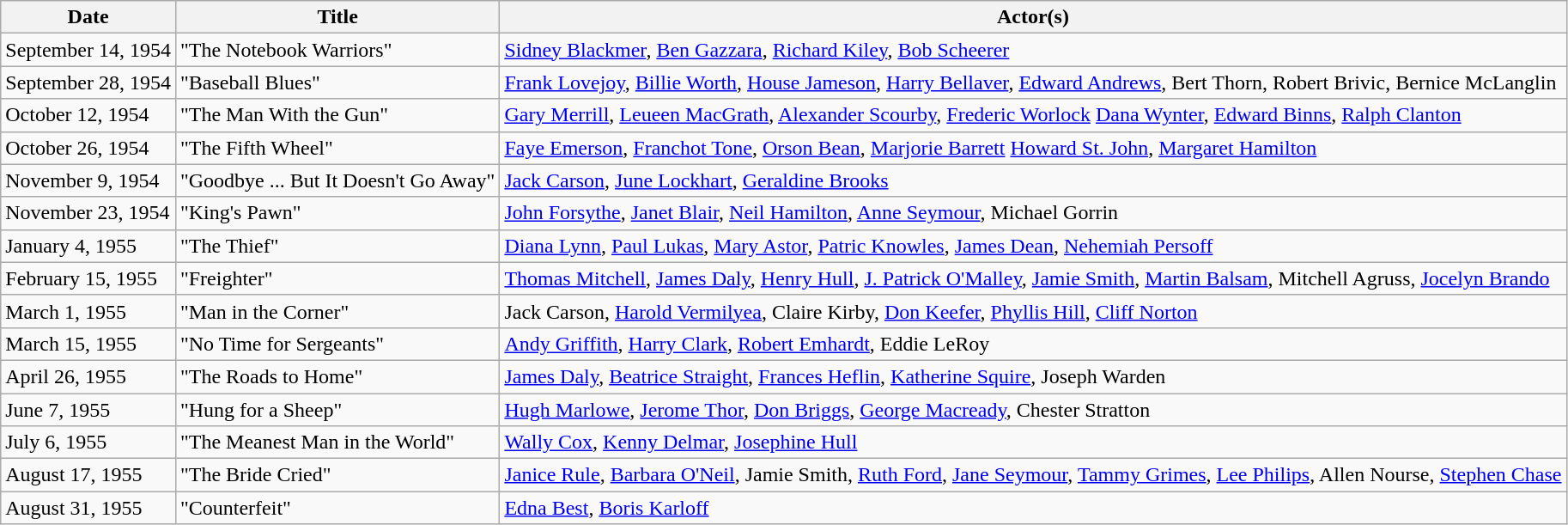<table class="wikitable">
<tr>
<th>Date</th>
<th>Title</th>
<th>Actor(s)</th>
</tr>
<tr>
<td>September 14, 1954</td>
<td>"The Notebook Warriors"</td>
<td><a href='#'>Sidney Blackmer</a>, <a href='#'>Ben Gazzara</a>, <a href='#'>Richard Kiley</a>, <a href='#'>Bob Scheerer</a></td>
</tr>
<tr>
<td>September 28, 1954</td>
<td>"Baseball Blues"</td>
<td><a href='#'>Frank Lovejoy</a>, <a href='#'>Billie Worth</a>, <a href='#'>House Jameson</a>, <a href='#'>Harry Bellaver</a>, <a href='#'>Edward Andrews</a>,  Bert Thorn, Robert Brivic, Bernice McLanglin</td>
</tr>
<tr>
<td>October 12, 1954</td>
<td>"The Man With the Gun"</td>
<td><a href='#'>Gary Merrill</a>, <a href='#'>Leueen MacGrath</a>, <a href='#'>Alexander Scourby</a>, <a href='#'>Frederic Worlock</a> <a href='#'>Dana Wynter</a>, <a href='#'>Edward Binns</a>, <a href='#'>Ralph Clanton</a></td>
</tr>
<tr>
<td>October 26, 1954</td>
<td>"The Fifth Wheel"</td>
<td><a href='#'>Faye Emerson</a>, <a href='#'>Franchot Tone</a>, <a href='#'>Orson Bean</a>, <a href='#'>Marjorie Barrett</a> <a href='#'>Howard St. John</a>, <a href='#'>Margaret Hamilton</a></td>
</tr>
<tr>
<td>November 9, 1954</td>
<td>"Goodbye ... But It Doesn't Go Away"</td>
<td><a href='#'>Jack Carson</a>, <a href='#'>June Lockhart</a>, <a href='#'>Geraldine Brooks</a></td>
</tr>
<tr>
<td>November 23, 1954</td>
<td>"King's Pawn"</td>
<td><a href='#'>John Forsythe</a>, <a href='#'>Janet Blair</a>, <a href='#'>Neil Hamilton</a>, <a href='#'>Anne Seymour</a>, Michael Gorrin</td>
</tr>
<tr>
<td>January 4, 1955</td>
<td>"The Thief"</td>
<td><a href='#'>Diana Lynn</a>, <a href='#'>Paul Lukas</a>, <a href='#'>Mary Astor</a>, <a href='#'>Patric Knowles</a>, <a href='#'>James Dean</a>, <a href='#'>Nehemiah Persoff</a></td>
</tr>
<tr>
<td>February 15, 1955</td>
<td>"Freighter"</td>
<td><a href='#'>Thomas Mitchell</a>, <a href='#'>James Daly</a>, <a href='#'>Henry Hull</a>, <a href='#'>J. Patrick O'Malley</a>, <a href='#'>Jamie Smith</a>, <a href='#'>Martin Balsam</a>, Mitchell Agruss, <a href='#'>Jocelyn Brando</a></td>
</tr>
<tr>
<td>March 1, 1955</td>
<td>"Man in the Corner"</td>
<td>Jack Carson, <a href='#'>Harold Vermilyea</a>, Claire Kirby, <a href='#'>Don Keefer</a>, <a href='#'>Phyllis Hill</a>, <a href='#'>Cliff Norton</a></td>
</tr>
<tr>
<td>March 15, 1955</td>
<td>"No Time for Sergeants"</td>
<td><a href='#'>Andy Griffith</a>, <a href='#'>Harry Clark</a>, <a href='#'>Robert Emhardt</a>, Eddie LeRoy</td>
</tr>
<tr>
<td>April 26, 1955</td>
<td>"The Roads to Home"</td>
<td><a href='#'>James Daly</a>, <a href='#'>Beatrice Straight</a>, <a href='#'>Frances Heflin</a>, <a href='#'>Katherine Squire</a>, Joseph Warden</td>
</tr>
<tr>
<td>June 7, 1955</td>
<td>"Hung for a Sheep"</td>
<td><a href='#'>Hugh Marlowe</a>, <a href='#'>Jerome Thor</a>, <a href='#'>Don Briggs</a>, <a href='#'>George Macready</a>, Chester Stratton</td>
</tr>
<tr>
<td>July 6, 1955</td>
<td>"The Meanest Man in the World"</td>
<td><a href='#'>Wally Cox</a>, <a href='#'>Kenny Delmar</a>, <a href='#'>Josephine Hull</a></td>
</tr>
<tr>
<td>August 17, 1955</td>
<td>"The Bride Cried"</td>
<td><a href='#'>Janice Rule</a>, <a href='#'>Barbara O'Neil</a>, Jamie Smith, <a href='#'>Ruth Ford</a>, <a href='#'>Jane Seymour</a>, <a href='#'>Tammy Grimes</a>, <a href='#'>Lee Philips</a>, Allen Nourse, <a href='#'>Stephen Chase</a></td>
</tr>
<tr>
<td>August 31, 1955</td>
<td>"Counterfeit"</td>
<td><a href='#'>Edna Best</a>, <a href='#'>Boris Karloff</a></td>
</tr>
</table>
